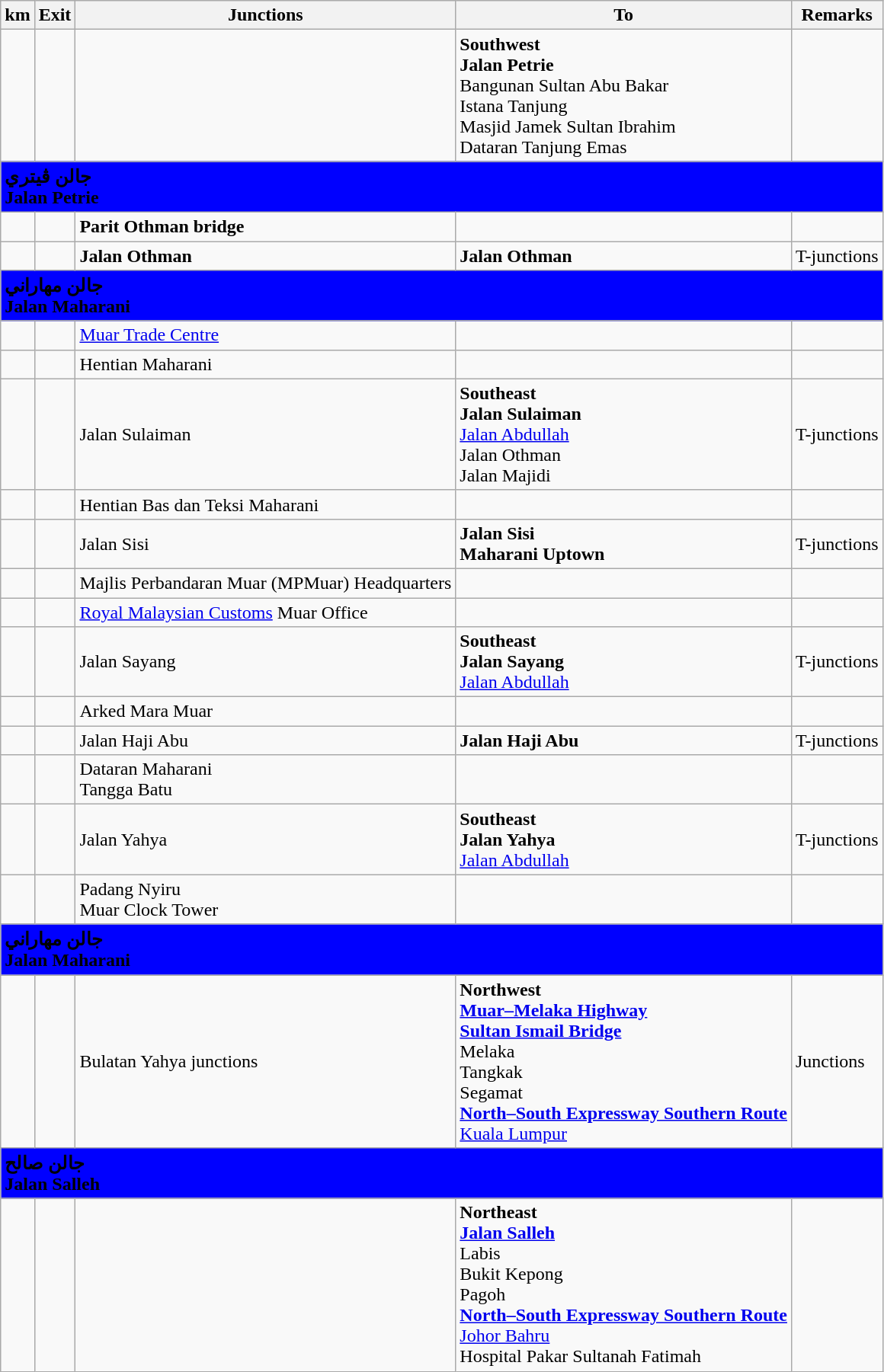<table class="wikitable">
<tr>
<th>km</th>
<th>Exit</th>
<th>Junctions</th>
<th>To</th>
<th>Remarks</th>
</tr>
<tr>
<td></td>
<td></td>
<td></td>
<td><strong>Southwest</strong><br><strong>Jalan Petrie</strong><br>Bangunan Sultan Abu Bakar<br>Istana Tanjung<br>Masjid Jamek Sultan Ibrahim<br>Dataran Tanjung Emas</td>
<td></td>
</tr>
<tr>
<td style="width:600px" colspan="6" style="text-align:center" bgcolor="blue"><strong><span>جالن ڤيتري<br>Jalan Petrie</span></strong></td>
</tr>
<tr>
<td></td>
<td></td>
<td><strong>Parit Othman bridge</strong></td>
<td></td>
<td></td>
</tr>
<tr>
<td></td>
<td></td>
<td><strong>Jalan Othman</strong></td>
<td><strong>Jalan Othman</strong></td>
<td>T-junctions</td>
</tr>
<tr>
<td style="width:600px" colspan="6" style="text-align:center" bgcolor="blue"><strong><span>جالن مهاراني<br>Jalan Maharani</span></strong></td>
</tr>
<tr>
<td></td>
<td></td>
<td><a href='#'>Muar Trade Centre</a></td>
<td></td>
<td></td>
</tr>
<tr>
<td></td>
<td></td>
<td>Hentian Maharani</td>
<td></td>
<td></td>
</tr>
<tr>
<td></td>
<td></td>
<td>Jalan Sulaiman</td>
<td><strong>Southeast</strong><br><strong>Jalan Sulaiman</strong><br><a href='#'>Jalan Abdullah</a><br>Jalan Othman<br>Jalan Majidi</td>
<td>T-junctions</td>
</tr>
<tr>
<td></td>
<td></td>
<td>Hentian Bas dan Teksi Maharani</td>
<td></td>
<td></td>
</tr>
<tr>
<td></td>
<td></td>
<td>Jalan Sisi</td>
<td><strong>Jalan Sisi</strong><br><strong>Maharani Uptown</strong></td>
<td>T-junctions</td>
</tr>
<tr>
<td></td>
<td></td>
<td>Majlis Perbandaran Muar (MPMuar) Headquarters</td>
<td></td>
<td></td>
</tr>
<tr>
<td></td>
<td></td>
<td><a href='#'>Royal Malaysian Customs</a> Muar Office</td>
<td></td>
<td></td>
</tr>
<tr>
<td></td>
<td></td>
<td>Jalan Sayang</td>
<td><strong>Southeast</strong><br><strong>Jalan Sayang</strong><br><a href='#'>Jalan Abdullah</a></td>
<td>T-junctions</td>
</tr>
<tr>
<td></td>
<td></td>
<td>Arked Mara Muar</td>
<td></td>
<td></td>
</tr>
<tr>
<td></td>
<td></td>
<td>Jalan Haji Abu</td>
<td><strong>Jalan Haji Abu</strong></td>
<td>T-junctions</td>
</tr>
<tr>
<td></td>
<td></td>
<td>Dataran Maharani<br>Tangga Batu</td>
<td></td>
<td></td>
</tr>
<tr>
<td></td>
<td></td>
<td>Jalan Yahya</td>
<td><strong>Southeast</strong><br><strong>Jalan Yahya</strong><br><a href='#'>Jalan Abdullah</a></td>
<td>T-junctions</td>
</tr>
<tr>
<td></td>
<td></td>
<td>Padang Nyiru<br>Muar Clock Tower</td>
<td></td>
<td></td>
</tr>
<tr>
<td style="width:600px" colspan="6" style="text-align:center" bgcolor="blue"><strong><span>جالن مهاراني<br>Jalan Maharani</span></strong></td>
</tr>
<tr>
<td></td>
<td></td>
<td>Bulatan Yahya junctions</td>
<td><strong>Northwest</strong><br> <strong><a href='#'>Muar–Melaka Highway</a></strong><br><strong><a href='#'>Sultan Ismail Bridge</a></strong><br> Melaka<br> Tangkak<br> Segamat<br>  <strong><a href='#'>North–South Expressway Southern Route</a></strong><br><a href='#'>Kuala Lumpur</a></td>
<td>Junctions</td>
</tr>
<tr>
<td style="width:600px" colspan="6" style="text-align:center" bgcolor="blue"><strong><span>جالن صالح<br>Jalan Salleh</span></strong></td>
</tr>
<tr>
<td></td>
<td></td>
<td></td>
<td><strong>Northeast</strong><br> <strong><a href='#'>Jalan Salleh</a></strong><br> Labis<br> Bukit Kepong<br> Pagoh<br>  <strong><a href='#'>North–South Expressway Southern Route</a></strong><br><a href='#'>Johor Bahru</a><br>Hospital Pakar Sultanah Fatimah </td>
<td></td>
</tr>
</table>
